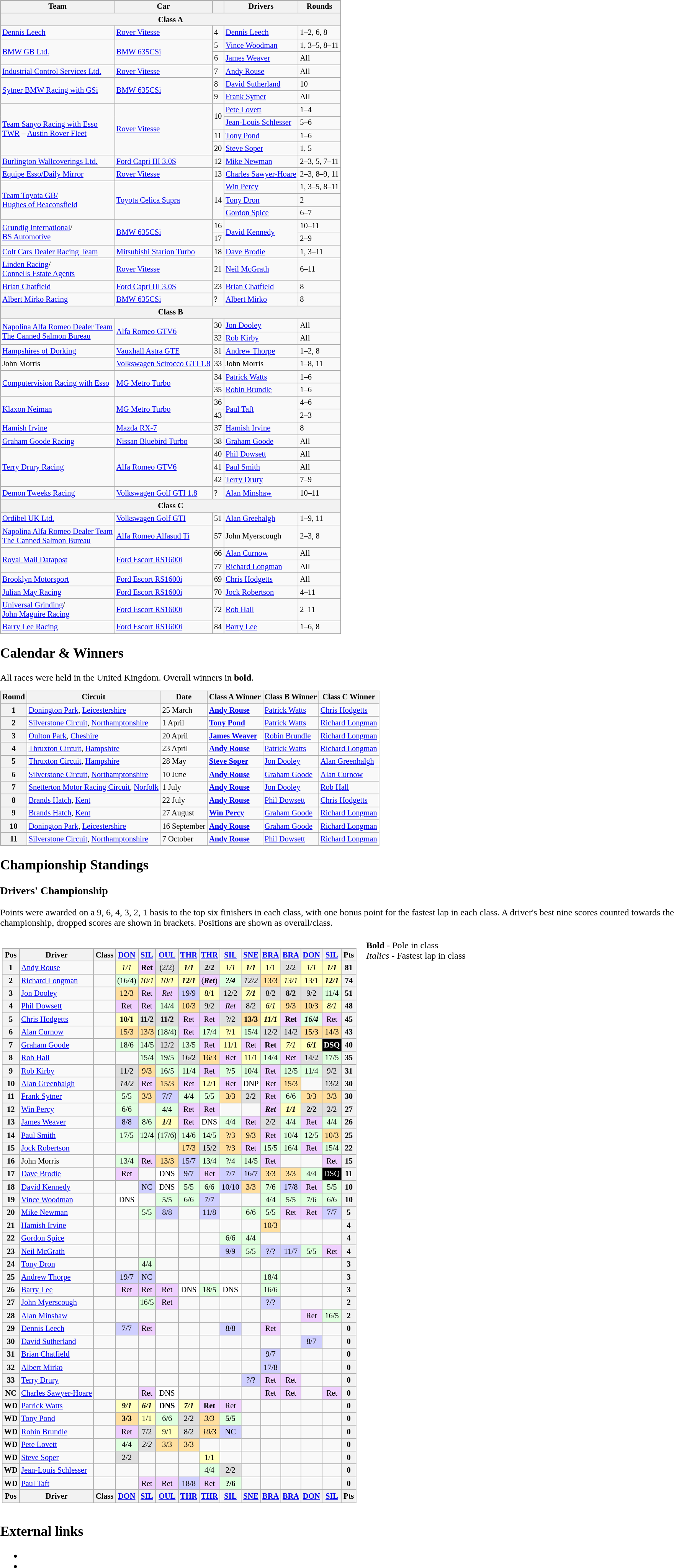<table>
<tr>
<td><br><table class="wikitable sortable" style="font-size: 85%">
<tr>
<th>Team</th>
<th>Car</th>
<th></th>
<th>Drivers</th>
<th>Rounds</th>
</tr>
<tr>
<th colspan=5>Class A</th>
</tr>
<tr>
<td><a href='#'>Dennis Leech</a></td>
<td><a href='#'>Rover Vitesse</a></td>
<td>4</td>
<td> <a href='#'>Dennis Leech</a></td>
<td>1–2, 6, 8</td>
</tr>
<tr>
<td rowspan=2><a href='#'>BMW GB Ltd.</a></td>
<td rowspan=2><a href='#'>BMW 635CSi</a></td>
<td>5</td>
<td> <a href='#'>Vince Woodman</a></td>
<td>1, 3–5, 8–11</td>
</tr>
<tr>
<td>6</td>
<td> <a href='#'>James Weaver</a></td>
<td>All</td>
</tr>
<tr>
<td><a href='#'>Industrial Control Services Ltd.</a></td>
<td><a href='#'>Rover Vitesse</a></td>
<td>7</td>
<td> <a href='#'>Andy Rouse</a></td>
<td>All</td>
</tr>
<tr>
<td rowspan=2><a href='#'>Sytner BMW Racing with GSi</a></td>
<td rowspan=2><a href='#'>BMW 635CSi</a></td>
<td>8</td>
<td> <a href='#'>David Sutherland</a></td>
<td>10</td>
</tr>
<tr>
<td>9</td>
<td> <a href='#'>Frank Sytner</a></td>
<td>All</td>
</tr>
<tr>
<td rowspan=4><a href='#'>Team Sanyo Racing with Esso</a><br><a href='#'>TWR</a> – <a href='#'>Austin Rover Fleet</a></td>
<td rowspan=4><a href='#'>Rover Vitesse</a></td>
<td rowspan=2>10</td>
<td> <a href='#'>Pete Lovett</a></td>
<td>1–4</td>
</tr>
<tr>
<td> <a href='#'>Jean-Louis Schlesser</a></td>
<td>5–6</td>
</tr>
<tr>
<td>11</td>
<td> <a href='#'>Tony Pond</a></td>
<td>1–6</td>
</tr>
<tr>
<td>20</td>
<td> <a href='#'>Steve Soper</a></td>
<td>1, 5</td>
</tr>
<tr>
<td><a href='#'>Burlington Wallcoverings Ltd.</a></td>
<td><a href='#'>Ford Capri III 3.0S</a></td>
<td>12</td>
<td> <a href='#'>Mike Newman</a></td>
<td>2–3, 5, 7–11</td>
</tr>
<tr>
<td><a href='#'>Equipe Esso/Daily Mirror</a></td>
<td><a href='#'>Rover Vitesse</a></td>
<td>13</td>
<td> <a href='#'>Charles Sawyer-Hoare</a></td>
<td>2–3, 8–9, 11</td>
</tr>
<tr>
<td rowspan=3><a href='#'>Team Toyota GB/<br>Hughes of Beaconsfield</a></td>
<td rowspan=3><a href='#'>Toyota Celica Supra</a></td>
<td rowspan=3>14</td>
<td> <a href='#'>Win Percy</a></td>
<td>1, 3–5, 8–11</td>
</tr>
<tr>
<td> <a href='#'>Tony Dron</a></td>
<td>2</td>
</tr>
<tr>
<td> <a href='#'>Gordon Spice</a></td>
<td>6–7</td>
</tr>
<tr>
<td rowspan=2><a href='#'>Grundig International</a>/<br><a href='#'>BS Automotive</a></td>
<td rowspan=2><a href='#'>BMW 635CSi</a></td>
<td>16</td>
<td rowspan=2> <a href='#'>David Kennedy</a></td>
<td>10–11</td>
</tr>
<tr>
<td>17</td>
<td>2–9</td>
</tr>
<tr>
<td><a href='#'>Colt Cars Dealer Racing Team</a></td>
<td><a href='#'>Mitsubishi Starion Turbo</a></td>
<td>18</td>
<td> <a href='#'>Dave Brodie</a></td>
<td>1, 3–11</td>
</tr>
<tr>
<td><a href='#'>Linden Racing</a>/<br><a href='#'>Connells Estate Agents</a></td>
<td><a href='#'>Rover Vitesse</a></td>
<td>21</td>
<td> <a href='#'>Neil McGrath</a></td>
<td>6–11</td>
</tr>
<tr>
<td><a href='#'>Brian Chatfield</a></td>
<td><a href='#'>Ford Capri III 3.0S</a></td>
<td>23</td>
<td> <a href='#'>Brian Chatfield</a></td>
<td>8</td>
</tr>
<tr>
<td><a href='#'>Albert Mirko Racing</a></td>
<td><a href='#'>BMW 635CSi</a></td>
<td>?</td>
<td> <a href='#'>Albert Mirko</a></td>
<td>8</td>
</tr>
<tr>
<th colspan=5>Class B</th>
</tr>
<tr>
<td rowspan=2><a href='#'>Napolina Alfa Romeo Dealer Team</a><br><a href='#'>The Canned Salmon Bureau</a></td>
<td rowspan=2><a href='#'>Alfa Romeo GTV6</a></td>
<td>30</td>
<td> <a href='#'>Jon Dooley</a></td>
<td>All</td>
</tr>
<tr>
<td>32</td>
<td> <a href='#'>Rob Kirby</a></td>
<td>All</td>
</tr>
<tr>
<td><a href='#'>Hampshires of Dorking</a></td>
<td><a href='#'>Vauxhall Astra GTE</a></td>
<td>31</td>
<td> <a href='#'>Andrew Thorpe</a></td>
<td>1–2, 8</td>
</tr>
<tr>
<td>John Morris</td>
<td><a href='#'>Volkswagen Scirocco GTI 1.8</a></td>
<td>33</td>
<td> John Morris</td>
<td>1–8, 11</td>
</tr>
<tr>
<td rowspan=2><a href='#'>Computervision Racing with Esso</a></td>
<td rowspan=2><a href='#'>MG Metro Turbo</a></td>
<td>34</td>
<td> <a href='#'>Patrick Watts</a></td>
<td>1–6</td>
</tr>
<tr>
<td>35</td>
<td> <a href='#'>Robin Brundle</a></td>
<td>1–6</td>
</tr>
<tr>
<td rowspan=2><a href='#'>Klaxon Neiman</a></td>
<td rowspan=2><a href='#'>MG Metro Turbo</a></td>
<td>36</td>
<td rowspan=2> <a href='#'>Paul Taft</a></td>
<td>4–6</td>
</tr>
<tr>
<td>43</td>
<td>2–3</td>
</tr>
<tr>
<td><a href='#'>Hamish Irvine</a></td>
<td><a href='#'>Mazda RX-7</a></td>
<td>37</td>
<td> <a href='#'>Hamish Irvine</a></td>
<td>8</td>
</tr>
<tr>
<td><a href='#'>Graham Goode Racing</a></td>
<td><a href='#'>Nissan Bluebird Turbo</a></td>
<td>38</td>
<td> <a href='#'>Graham Goode</a></td>
<td>All</td>
</tr>
<tr>
<td rowspan=3><a href='#'>Terry Drury Racing</a></td>
<td rowspan=3><a href='#'>Alfa Romeo GTV6</a></td>
<td>40</td>
<td> <a href='#'>Phil Dowsett</a></td>
<td>All</td>
</tr>
<tr>
<td>41</td>
<td> <a href='#'>Paul Smith</a></td>
<td>All</td>
</tr>
<tr>
<td>42</td>
<td> <a href='#'>Terry Drury</a></td>
<td>7–9</td>
</tr>
<tr>
<td><a href='#'>Demon Tweeks Racing</a></td>
<td><a href='#'>Volkswagen Golf GTI 1.8</a></td>
<td>?</td>
<td> <a href='#'>Alan Minshaw</a></td>
<td>10–11</td>
</tr>
<tr>
<th colspan=5>Class C</th>
</tr>
<tr>
<td><a href='#'>Ordibel UK Ltd.</a></td>
<td><a href='#'>Volkswagen Golf GTI</a></td>
<td>51</td>
<td> <a href='#'>Alan Greehalgh</a></td>
<td>1–9, 11</td>
</tr>
<tr>
<td><a href='#'>Napolina Alfa Romeo Dealer Team</a><br><a href='#'>The Canned Salmon Bureau</a></td>
<td><a href='#'>Alfa Romeo Alfasud Ti</a></td>
<td>57</td>
<td> John Myerscough</td>
<td>2–3, 8</td>
</tr>
<tr>
<td rowspan=2><a href='#'>Royal Mail Datapost</a></td>
<td rowspan=2><a href='#'>Ford Escort RS1600i</a></td>
<td>66</td>
<td> <a href='#'>Alan Curnow</a></td>
<td>All</td>
</tr>
<tr>
<td>77</td>
<td> <a href='#'>Richard Longman</a></td>
<td>All</td>
</tr>
<tr>
<td><a href='#'>Brooklyn Motorsport</a></td>
<td><a href='#'>Ford Escort RS1600i</a></td>
<td>69</td>
<td> <a href='#'>Chris Hodgetts</a></td>
<td>All</td>
</tr>
<tr>
<td><a href='#'>Julian May Racing</a></td>
<td><a href='#'>Ford Escort RS1600i</a></td>
<td>70</td>
<td> <a href='#'>Jock Robertson</a></td>
<td>4–11</td>
</tr>
<tr>
<td><a href='#'>Universal Grinding</a>/<br><a href='#'>John Maguire Racing</a></td>
<td><a href='#'>Ford Escort RS1600i</a></td>
<td>72</td>
<td> <a href='#'>Rob Hall</a></td>
<td>2–11</td>
</tr>
<tr>
<td><a href='#'>Barry Lee Racing</a></td>
<td><a href='#'>Ford Escort RS1600i</a></td>
<td>84</td>
<td> <a href='#'>Barry Lee</a></td>
<td>1–6, 8</td>
</tr>
</table>
<h2>Calendar & Winners</h2>All races were held in the United Kingdom. Overall winners in <strong>bold</strong>.<table class="wikitable" style="font-size: 85%;">
<tr>
<th>Round</th>
<th>Circuit</th>
<th>Date</th>
<th>Class A Winner</th>
<th>Class B Winner</th>
<th>Class C Winner</th>
</tr>
<tr>
<th>1</th>
<td><a href='#'>Donington Park</a>, <a href='#'>Leicestershire</a></td>
<td>25 March</td>
<td> <strong><a href='#'>Andy Rouse</a></strong></td>
<td> <a href='#'>Patrick Watts</a></td>
<td> <a href='#'>Chris Hodgetts</a></td>
</tr>
<tr>
<th>2</th>
<td><a href='#'>Silverstone Circuit</a>, <a href='#'>Northamptonshire</a></td>
<td>1 April</td>
<td> <strong><a href='#'>Tony Pond</a></strong></td>
<td> <a href='#'>Patrick Watts</a></td>
<td> <a href='#'>Richard Longman</a></td>
</tr>
<tr>
<th>3</th>
<td><a href='#'>Oulton Park</a>, <a href='#'>Cheshire</a></td>
<td>20 April</td>
<td> <strong><a href='#'>James Weaver</a></strong></td>
<td> <a href='#'>Robin Brundle</a></td>
<td> <a href='#'>Richard Longman</a></td>
</tr>
<tr>
<th>4</th>
<td><a href='#'>Thruxton Circuit</a>, <a href='#'>Hampshire</a></td>
<td>23 April</td>
<td> <strong><a href='#'>Andy Rouse</a></strong></td>
<td> <a href='#'>Patrick Watts</a></td>
<td> <a href='#'>Richard Longman</a></td>
</tr>
<tr>
<th>5</th>
<td><a href='#'>Thruxton Circuit</a>, <a href='#'>Hampshire</a></td>
<td>28 May</td>
<td> <strong><a href='#'>Steve Soper</a></strong></td>
<td> <a href='#'>Jon Dooley</a></td>
<td> <a href='#'>Alan Greenhalgh</a></td>
</tr>
<tr>
<th>6</th>
<td><a href='#'>Silverstone Circuit</a>, <a href='#'>Northamptonshire</a></td>
<td>10 June</td>
<td> <strong><a href='#'>Andy Rouse</a></strong></td>
<td> <a href='#'>Graham Goode</a></td>
<td> <a href='#'>Alan Curnow</a></td>
</tr>
<tr>
<th>7</th>
<td><a href='#'>Snetterton Motor Racing Circuit</a>, <a href='#'>Norfolk</a></td>
<td>1 July</td>
<td> <strong><a href='#'>Andy Rouse</a></strong></td>
<td> <a href='#'>Jon Dooley</a></td>
<td> <a href='#'>Rob Hall</a></td>
</tr>
<tr>
<th>8</th>
<td><a href='#'>Brands Hatch</a>, <a href='#'>Kent</a></td>
<td>22 July</td>
<td> <strong><a href='#'>Andy Rouse</a></strong></td>
<td> <a href='#'>Phil Dowsett</a></td>
<td> <a href='#'>Chris Hodgetts</a></td>
</tr>
<tr>
<th>9</th>
<td><a href='#'>Brands Hatch</a>, <a href='#'>Kent</a></td>
<td>27 August</td>
<td> <strong><a href='#'>Win Percy</a></strong></td>
<td> <a href='#'>Graham Goode</a></td>
<td> <a href='#'>Richard Longman</a></td>
</tr>
<tr>
<th>10</th>
<td><a href='#'>Donington Park</a>, <a href='#'>Leicestershire</a></td>
<td>16 September</td>
<td> <strong><a href='#'>Andy Rouse</a></strong></td>
<td> <a href='#'>Graham Goode</a></td>
<td> <a href='#'>Richard Longman</a></td>
</tr>
<tr>
<th>11</th>
<td><a href='#'>Silverstone Circuit</a>, <a href='#'>Northamptonshire</a></td>
<td>7 October</td>
<td> <strong><a href='#'>Andy Rouse</a></strong></td>
<td> <a href='#'>Phil Dowsett</a></td>
<td> <a href='#'>Richard Longman</a></td>
</tr>
</table>
<h2>Championship Standings</h2><h3>Drivers' Championship</h3>Points were awarded on a 9, 6, 4, 3, 2, 1 basis to the top six finishers in each class, with one bonus point for the fastest lap in each class. A driver's best nine scores counted towards the championship, dropped scores are shown in brackets. Positions are shown as overall/class.<table>
<tr>
<td><br><table class="wikitable" style="font-size: 85%; text-align: center;">
<tr valign="top">
<th valign="middle">Pos</th>
<th valign="middle">Driver</th>
<th valign="middle">Class</th>
<th><a href='#'>DON</a></th>
<th><a href='#'>SIL</a></th>
<th><a href='#'>OUL</a></th>
<th><a href='#'>THR</a></th>
<th><a href='#'>THR</a></th>
<th><a href='#'>SIL</a></th>
<th><a href='#'>SNE</a></th>
<th><a href='#'>BRA</a></th>
<th><a href='#'>BRA</a></th>
<th><a href='#'>DON</a></th>
<th><a href='#'>SIL</a></th>
<th valign="middle">Pts</th>
</tr>
<tr>
<th>1</th>
<td align=left> <a href='#'>Andy Rouse</a></td>
<td align=center></td>
<td style="background:#FFFFBF;"><em>1/1</em></td>
<td style="background:#EFCFFF;"><strong>Ret</strong></td>
<td style="background:#DFDFDF;">(2/2)</td>
<td style="background:#FFFFBF;"><strong><em>1/1</em></strong></td>
<td style="background:#DFDFDF;"><strong>2/2</strong></td>
<td style="background:#FFFFBF;"><em>1/1</em></td>
<td style="background:#FFFFBF;"><strong><em>1/1</em></strong></td>
<td style="background:#FFFFBF;">1/1</td>
<td style="background:#DFDFDF;">2/2</td>
<td style="background:#FFFFBF;"><em>1/1</em></td>
<td style="background:#FFFFBF;"><strong><em>1/1</em></strong></td>
<th>81</th>
</tr>
<tr>
<th>2</th>
<td align=left> <a href='#'>Richard Longman</a></td>
<td align=center></td>
<td style="background:#DFFFDF;">(16/4)</td>
<td style="background:#FFFFBF;"><em>10/1</em></td>
<td style="background:#FFFFBF;"><em>10/1</em></td>
<td style="background:#FFFFBF;"><strong><em>12/1</em></strong></td>
<td style="background:#EFCFFF;">(<strong><em>Ret</em></strong>)</td>
<td style="background:#DFFFDF;"><strong><em>?/4</em></strong></td>
<td style="background:#DFDFDF;"><em>12/2</em></td>
<td style="background:#FFDF9F;">13/3</td>
<td style="background:#FFFFBF;"><em>13/1</em></td>
<td style="background:#FFFFBF;">13/1</td>
<td style="background:#FFFFBF;"><strong><em>12/1</em></strong></td>
<th>74</th>
</tr>
<tr>
<th>3</th>
<td align=left> <a href='#'>Jon Dooley</a></td>
<td align=center></td>
<td style="background:#FFDF9F;">12/3</td>
<td style="background:#EFCFFF;">Ret</td>
<td style="background:#EFCFFF;"><em>Ret</em></td>
<td style="background:#CFCFFF;">19/9</td>
<td style="background:#FFFFBF;">8/1</td>
<td style="background:#DFDFDF;">12/2</td>
<td style="background:#FFFFBF;"><strong><em>7/1</em></strong></td>
<td style="background:#DFDFDF;">8/2</td>
<td style="background:#DFDFDF;"><strong>8/2</strong></td>
<td style="background:#DFDFDF;">9/2</td>
<td style="background:#DFFFDF;">11/4</td>
<th>51</th>
</tr>
<tr>
<th>4</th>
<td align=left> <a href='#'>Phil Dowsett</a></td>
<td align=center></td>
<td style="background:#EFCFFF;">Ret</td>
<td style="background:#EFCFFF;">Ret</td>
<td style="background:#DFFFDF;">14/4</td>
<td style="background:#FFDF9F;">10/3</td>
<td style="background:#DFDFDF;">9/2</td>
<td style="background:#EFCFFF;"><em>Ret</em></td>
<td style="background:#DFDFDF;">8/2</td>
<td style="background:#FFFFBF;"><em>6/1</em></td>
<td style="background:#FFDF9F;">9/3</td>
<td style="background:#FFDF9F;">10/3</td>
<td style="background:#FFFFBF;"><em>8/1</em></td>
<th>48</th>
</tr>
<tr>
<th>5</th>
<td align=left> <a href='#'>Chris Hodgetts</a></td>
<td align=center></td>
<td style="background:#FFFFBF;"><strong>10/1</strong></td>
<td style="background:#DFDFDF;"><strong>11/2</strong></td>
<td style="background:#DFDFDF;"><strong>11/2</strong></td>
<td style="background:#EFCFFF;">Ret</td>
<td style="background:#EFCFFF;">Ret</td>
<td style="background:#DFDFDF;">?/2</td>
<td style="background:#FFDF9F;"><strong>13/3</strong></td>
<td style="background:#FFFFBF;"><strong><em>11/1</em></strong></td>
<td style="background:#EFCFFF;"><strong>Ret</strong></td>
<td style="background:#DFFFDF;"><strong><em>16/4</em></strong></td>
<td style="background:#EFCFFF;">Ret</td>
<th>45</th>
</tr>
<tr>
<th>6</th>
<td align=left> <a href='#'>Alan Curnow</a></td>
<td align=center></td>
<td style="background:#FFDF9F;">15/3</td>
<td style="background:#FFDF9F;">13/3</td>
<td style="background:#DFFFDF;">(18/4)</td>
<td style="background:#EFCFFF;">Ret</td>
<td style="background:#DFFFDF;">17/4</td>
<td style="background:#FFFFBF;">?/1</td>
<td style="background:#DFFFDF;">15/4</td>
<td style="background:#DFDFDF;">12/2</td>
<td style="background:#DFDFDF;">14/2</td>
<td style="background:#FFDF9F;">15/3</td>
<td style="background:#FFDF9F;">14/3</td>
<th>43</th>
</tr>
<tr>
<th>7</th>
<td align=left> <a href='#'>Graham Goode</a></td>
<td align=center></td>
<td style="background:#DFFFDF;">18/6</td>
<td style="background:#DFFFDF;">14/5</td>
<td style="background:#DFDFDF;">12/2</td>
<td style="background:#DFFFDF;">13/5</td>
<td style="background:#EFCFFF;">Ret</td>
<td style="background:#FFFFBF;">11/1</td>
<td style="background:#EFCFFF;">Ret</td>
<td style="background:#EFCFFF;"><strong>Ret</strong></td>
<td style="background:#FFFFBF;"><em>7/1</em></td>
<td style="background:#FFFFBF;"><strong><em>6/1</em></strong></td>
<td style="background:#000000; color:white"><strong>DSQ</strong></td>
<th>40</th>
</tr>
<tr>
<th>8</th>
<td align=left> <a href='#'>Rob Hall</a></td>
<td align=center></td>
<td></td>
<td style="background:#DFFFDF;">15/4</td>
<td style="background:#DFFFDF;">19/5</td>
<td style="background:#DFDFDF;">16/2</td>
<td style="background:#FFDF9F;">16/3</td>
<td style="background:#EFCFFF;">Ret</td>
<td style="background:#FFFFBF;">11/1</td>
<td style="background:#DFFFDF;">14/4</td>
<td style="background:#EFCFFF;">Ret</td>
<td style="background:#DFDFDF;">14/2</td>
<td style="background:#DFFFDF;">17/5</td>
<th>35</th>
</tr>
<tr>
<th>9</th>
<td align=left> <a href='#'>Rob Kirby</a></td>
<td align=center></td>
<td style="background:#DFDFDF;">11/2</td>
<td style="background:#FFDF9F;">9/3</td>
<td style="background:#DFFFDF;">16/5</td>
<td style="background:#DFFFDF;">11/4</td>
<td style="background:#EFCFFF;">Ret</td>
<td style="background:#DFFFDF;">?/5</td>
<td style="background:#DFFFDF;">10/4</td>
<td style="background:#EFCFFF;">Ret</td>
<td style="background:#DFFFDF;">12/5</td>
<td style="background:#DFFFDF;">11/4</td>
<td style="background:#DFDFDF;">9/2</td>
<th>31</th>
</tr>
<tr>
<th>10</th>
<td align=left> <a href='#'>Alan Greenhalgh</a></td>
<td align=center></td>
<td style="background:#DFDFDF;"><em>14/2</em></td>
<td style="background:#EFCFFF;">Ret</td>
<td style="background:#FFDF9F;">15/3</td>
<td style="background:#EFCFFF;">Ret</td>
<td style="background:#FFFFBF;">12/1</td>
<td style="background:#EFCFFF;">Ret</td>
<td style="background:#FFFFFF;">DNP</td>
<td style="background:#EFCFFF;">Ret</td>
<td style="background:#FFDF9F;">15/3</td>
<td></td>
<td style="background:#DFDFDF;">13/2</td>
<th>30</th>
</tr>
<tr>
<th>11</th>
<td align=left> <a href='#'>Frank Sytner</a></td>
<td align=center></td>
<td style="background:#DFFFDF;">5/5</td>
<td style="background:#FFDF9F;">3/3</td>
<td style="background:#CFCFFF;">7/7</td>
<td style="background:#DFFFDF;">4/4</td>
<td style="background:#DFFFDF;">5/5</td>
<td style="background:#FFDF9F;">3/3</td>
<td style="background:#DFDFDF;">2/2</td>
<td style="background:#EFCFFF;">Ret</td>
<td style="background:#DFFFDF;">6/6</td>
<td style="background:#FFDF9F;">3/3</td>
<td style="background:#FFDF9F;">3/3</td>
<th>30</th>
</tr>
<tr>
<th>12</th>
<td align=left> <a href='#'>Win Percy</a></td>
<td align=center></td>
<td style="background:#DFFFDF;">6/6</td>
<td></td>
<td style="background:#DFFFDF;">4/4</td>
<td style="background:#EFCFFF;">Ret</td>
<td style="background:#EFCFFF;">Ret</td>
<td></td>
<td></td>
<td style="background:#EFCFFF;"><strong><em>Ret</em></strong></td>
<td style="background:#FFFFBF;"><strong><em>1/1</em></strong></td>
<td style="background:#DFDFDF;"><strong>2/2</strong></td>
<td style="background:#DFDFDF;">2/2</td>
<th>27</th>
</tr>
<tr>
<th>13</th>
<td align=left> <a href='#'>James Weaver</a></td>
<td align=center></td>
<td style="background:#CFCFFF;">8/8</td>
<td style="background:#DFFFDF;">8/6</td>
<td style="background:#FFFFBF;"><strong><em>1/1</em></strong></td>
<td style="background:#EFCFFF;">Ret</td>
<td style="background:#FFFFFF;">DNS</td>
<td style="background:#DFFFDF;">4/4</td>
<td style="background:#EFCFFF;">Ret</td>
<td style="background:#DFDFDF;">2/2</td>
<td style="background:#DFFFDF;">4/4</td>
<td style="background:#EFCFFF;">Ret</td>
<td style="background:#DFFFDF;">4/4</td>
<th>26</th>
</tr>
<tr>
<th>14</th>
<td align=left> <a href='#'>Paul Smith</a></td>
<td align=center></td>
<td style="background:#DFFFDF;">17/5</td>
<td style="background:#DFFFDF;">12/4</td>
<td style="background:#DFFFDF;">(17/6)</td>
<td style="background:#DFFFDF;">14/6</td>
<td style="background:#DFFFDF;">14/5</td>
<td style="background:#FFDF9F;">?/3</td>
<td style="background:#FFDF9F;">9/3</td>
<td style="background:#EFCFFF;">Ret</td>
<td style="background:#DFFFDF;">10/4</td>
<td style="background:#DFFFDF;">12/5</td>
<td style="background:#FFDF9F;">10/3</td>
<th>25</th>
</tr>
<tr>
<th>15</th>
<td align=left> <a href='#'>Jock Robertson</a></td>
<td align=center></td>
<td></td>
<td></td>
<td></td>
<td style="background:#FFDF9F;">17/3</td>
<td style="background:#DFDFDF;">15/2</td>
<td style="background:#FFDF9F;">?/3</td>
<td style="background:#EFCFFF;">Ret</td>
<td style="background:#DFFFDF;">15/5</td>
<td style="background:#DFFFDF;">16/4</td>
<td style="background:#EFCFFF;">Ret</td>
<td style="background:#DFFFDF;">15/4</td>
<th>22</th>
</tr>
<tr>
<th>16</th>
<td align=left> John Morris</td>
<td align=center></td>
<td style="background:#DFFFDF;">13/4</td>
<td style="background:#EFCFFF;">Ret</td>
<td style="background:#FFDF9F;">13/3</td>
<td style="background:#CFCFFF;">15/7</td>
<td style="background:#DFFFDF;">13/4</td>
<td style="background:#DFFFDF;">?/4</td>
<td style="background:#DFFFDF;">14/5</td>
<td style="background:#EFCFFF;">Ret</td>
<td></td>
<td></td>
<td style="background:#EFCFFF;">Ret</td>
<th>15</th>
</tr>
<tr>
<th>17</th>
<td align=left> <a href='#'>Dave Brodie</a></td>
<td align=center></td>
<td style="background:#EFCFFF;">Ret</td>
<td></td>
<td style="background:#FFFFFF;">DNS</td>
<td style="background:#CFCFFF;">9/7</td>
<td style="background:#EFCFFF;">Ret</td>
<td style="background:#CFCFFF;">7/7</td>
<td style="background:#CFCFFF;">16/7</td>
<td style="background:#FFDF9F;">3/3</td>
<td style="background:#FFDF9F;">3/3</td>
<td style="background:#DFFFDF;">4/4</td>
<td style="background:#000000; color:white">DSQ</td>
<th>11</th>
</tr>
<tr>
<th>18</th>
<td align=left> <a href='#'>David Kennedy</a></td>
<td align=center></td>
<td></td>
<td style="background:#CFCFFF;">NC</td>
<td style="background:#FFFFFF;">DNS</td>
<td style="background:#DFFFDF;">5/5</td>
<td style="background:#DFFFDF;">6/6</td>
<td style="background:#CFCFFF;">10/10</td>
<td style="background:#FFDF9F;">3/3</td>
<td style="background:#DFFFDF;">7/6</td>
<td style="background:#CFCFFF;">17/8</td>
<td style="background:#EFCFFF;">Ret</td>
<td style="background:#DFFFDF;">5/5</td>
<th>10</th>
</tr>
<tr>
<th>19</th>
<td align=left> <a href='#'>Vince Woodman</a></td>
<td align=center></td>
<td style="background:#FFFFFF;">DNS</td>
<td></td>
<td style="background:#DFFFDF;">5/5</td>
<td style="background:#DFFFDF;">6/6</td>
<td style="background:#CFCFFF;">7/7</td>
<td></td>
<td></td>
<td style="background:#DFFFDF;">4/4</td>
<td style="background:#DFFFDF;">5/5</td>
<td style="background:#DFFFDF;">7/6</td>
<td style="background:#DFFFDF;">6/6</td>
<th>10</th>
</tr>
<tr>
<th>20</th>
<td align=left> <a href='#'>Mike Newman</a></td>
<td align=center></td>
<td></td>
<td style="background:#DFFFDF;">5/5</td>
<td style="background:#CFCFFF;">8/8</td>
<td></td>
<td style="background:#CFCFFF;">11/8</td>
<td></td>
<td style="background:#DFFFDF;">6/6</td>
<td style="background:#DFFFDF;">5/5</td>
<td style="background:#EFCFFF;">Ret</td>
<td style="background:#EFCFFF;">Ret</td>
<td style="background:#CFCFFF;">7/7</td>
<th>5</th>
</tr>
<tr>
<th>21</th>
<td align=left> <a href='#'>Hamish Irvine</a></td>
<td align=center></td>
<td></td>
<td></td>
<td></td>
<td></td>
<td></td>
<td></td>
<td></td>
<td style="background:#FFDF9F;">10/3</td>
<td></td>
<td></td>
<td></td>
<th>4</th>
</tr>
<tr>
<th>22</th>
<td align=left> <a href='#'>Gordon Spice</a></td>
<td align=center></td>
<td></td>
<td></td>
<td></td>
<td></td>
<td></td>
<td style="background:#DFFFDF;">6/6</td>
<td style="background:#DFFFDF;">4/4</td>
<td></td>
<td></td>
<td></td>
<td></td>
<th>4</th>
</tr>
<tr>
<th>23</th>
<td align=left> <a href='#'>Neil McGrath</a></td>
<td align=center></td>
<td></td>
<td></td>
<td></td>
<td></td>
<td></td>
<td style="background:#CFCFFF;">9/9</td>
<td style="background:#DFFFDF;">5/5</td>
<td style="background:#CFCFFF;">?/?</td>
<td style="background:#CFCFFF;">11/7</td>
<td style="background:#DFFFDF;">5/5</td>
<td style="background:#EFCFFF;">Ret</td>
<th>4</th>
</tr>
<tr>
<th>24</th>
<td align=left> <a href='#'>Tony Dron</a></td>
<td align=center></td>
<td></td>
<td style="background:#DFFFDF;">4/4</td>
<td></td>
<td></td>
<td></td>
<td></td>
<td></td>
<td></td>
<td></td>
<td></td>
<td></td>
<th>3</th>
</tr>
<tr>
<th>25</th>
<td align=left> <a href='#'>Andrew Thorpe</a></td>
<td align=center></td>
<td style="background:#CFCFFF;">19/7</td>
<td style="background:#CFCFFF;">NC</td>
<td></td>
<td></td>
<td></td>
<td></td>
<td></td>
<td style="background:#DFFFDF;">18/4</td>
<td></td>
<td></td>
<td></td>
<th>3</th>
</tr>
<tr>
<th>26</th>
<td align=left> <a href='#'>Barry Lee</a></td>
<td align=center></td>
<td style="background:#EFCFFF;">Ret</td>
<td style="background:#EFCFFF;">Ret</td>
<td style="background:#EFCFFF;">Ret</td>
<td style="background:#FFFFFF;">DNS</td>
<td style="background:#DFFFDF;">18/5</td>
<td style="background:#FFFFFF;">DNS</td>
<td></td>
<td style="background:#DFFFDF;">16/6</td>
<td></td>
<td></td>
<td></td>
<th>3</th>
</tr>
<tr>
<th>27</th>
<td align=left> <a href='#'>John Myerscough</a></td>
<td align=center></td>
<td></td>
<td style="background:#DFFFDF;">16/5</td>
<td style="background:#EFCFFF;">Ret</td>
<td></td>
<td></td>
<td></td>
<td></td>
<td style="background:#CFCFFF;">?/?</td>
<td></td>
<td></td>
<td></td>
<th>2</th>
</tr>
<tr>
<th>28</th>
<td align=left> <a href='#'>Alan Minshaw</a></td>
<td align=center></td>
<td></td>
<td></td>
<td></td>
<td></td>
<td></td>
<td></td>
<td></td>
<td></td>
<td></td>
<td style="background:#EFCFFF;">Ret</td>
<td style="background:#DFFFDF;">16/5</td>
<th>2</th>
</tr>
<tr>
<th>29</th>
<td align=left> <a href='#'>Dennis Leech</a></td>
<td align=center></td>
<td style="background:#CFCFFF;">7/7</td>
<td style="background:#EFCFFF;">Ret</td>
<td></td>
<td></td>
<td></td>
<td style="background:#CFCFFF;">8/8</td>
<td></td>
<td style="background:#EFCFFF;">Ret</td>
<td></td>
<td></td>
<td></td>
<th>0</th>
</tr>
<tr>
<th>30</th>
<td align=left> <a href='#'>David Sutherland</a></td>
<td align=center></td>
<td></td>
<td></td>
<td></td>
<td></td>
<td></td>
<td></td>
<td></td>
<td></td>
<td></td>
<td style="background:#CFCFFF;">8/7</td>
<td></td>
<th>0</th>
</tr>
<tr>
<th>31</th>
<td align=left> <a href='#'>Brian Chatfield</a></td>
<td align=center></td>
<td></td>
<td></td>
<td></td>
<td></td>
<td></td>
<td></td>
<td></td>
<td style="background:#CFCFFF;">9/7</td>
<td></td>
<td></td>
<td></td>
<th>0</th>
</tr>
<tr>
<th>32</th>
<td align=left> <a href='#'>Albert Mirko</a></td>
<td align=center></td>
<td></td>
<td></td>
<td></td>
<td></td>
<td></td>
<td></td>
<td></td>
<td style="background:#CFCFFF;">17/8</td>
<td></td>
<td></td>
<td></td>
<th>0</th>
</tr>
<tr>
<th>33</th>
<td align=left> <a href='#'>Terry Drury</a></td>
<td align=center></td>
<td></td>
<td></td>
<td></td>
<td></td>
<td></td>
<td></td>
<td style="background:#CFCFFF;">?/?</td>
<td style="background:#EFCFFF;">Ret</td>
<td style="background:#EFCFFF;">Ret</td>
<td></td>
<td></td>
<th>0</th>
</tr>
<tr>
<th>NC</th>
<td align=left> <a href='#'>Charles Sawyer-Hoare</a></td>
<td align=center></td>
<td></td>
<td style="background:#EFCFFF;">Ret</td>
<td style="background:#FFFFFF;">DNS</td>
<td></td>
<td></td>
<td></td>
<td></td>
<td style="background:#EFCFFF;">Ret</td>
<td style="background:#EFCFFF;">Ret</td>
<td></td>
<td style="background:#EFCFFF;">Ret</td>
<th>0</th>
</tr>
<tr>
<th>WD</th>
<td align=left> <a href='#'>Patrick Watts</a></td>
<td align=center></td>
<td style="background:#FFFFBF;"><strong><em>9/1</em></strong></td>
<td style="background:#FFFFBF;"><strong><em>6/1</em></strong></td>
<td style="background:#FFFFFF;"><strong>DNS</strong></td>
<td style="background:#FFFFBF;"><strong><em>7/1</em></strong></td>
<td style="background:#EFCFFF;"><strong>Ret</strong></td>
<td style="background:#EFCFFF;">Ret</td>
<td></td>
<td></td>
<td></td>
<td></td>
<td></td>
<th>0</th>
</tr>
<tr>
<th>WD</th>
<td align=left> <a href='#'>Tony Pond</a></td>
<td align=center></td>
<td style="background:#FFDF9F;"><strong>3/3</strong></td>
<td style="background:#FFFFBF;">1/1</td>
<td style="background:#DFFFDF;">6/6</td>
<td style="background:#DFDFDF;">2/2</td>
<td style="background:#FFDF9F;"><em>3/3</em></td>
<td style="background:#DFFFDF;"><strong>5/5</strong></td>
<td></td>
<td></td>
<td></td>
<td></td>
<td></td>
<th>0</th>
</tr>
<tr>
<th>WD</th>
<td align=left> <a href='#'>Robin Brundle</a></td>
<td align=center></td>
<td style="background:#EFCFFF;">Ret</td>
<td style="background:#DFDFDF;">7/2</td>
<td style="background:#FFFFBF;">9/1</td>
<td style="background:#DFDFDF;">8/2</td>
<td style="background:#FFDF9F;"><em>10/3</em></td>
<td style="background:#CFCFFF;">NC</td>
<td></td>
<td></td>
<td></td>
<td></td>
<td></td>
<th>0</th>
</tr>
<tr>
<th>WD</th>
<td align=left> <a href='#'>Pete Lovett</a></td>
<td align=center></td>
<td style="background:#DFFFDF;">4/4</td>
<td style="background:#DFDFDF;"><em>2/2</em></td>
<td style="background:#FFDF9F;">3/3</td>
<td style="background:#FFDF9F;">3/3</td>
<td></td>
<td></td>
<td></td>
<td></td>
<td></td>
<td></td>
<td></td>
<th>0</th>
</tr>
<tr>
<th>WD</th>
<td align=left> <a href='#'>Steve Soper</a></td>
<td align=center></td>
<td style="background:#DFDFDF;">2/2</td>
<td></td>
<td></td>
<td></td>
<td style="background:#FFFFBF;">1/1</td>
<td></td>
<td></td>
<td></td>
<td></td>
<td></td>
<td></td>
<th>0</th>
</tr>
<tr>
<th>WD</th>
<td align=left> <a href='#'>Jean-Louis Schlesser</a></td>
<td align=center></td>
<td></td>
<td></td>
<td></td>
<td></td>
<td style="background:#DFFFDF;">4/4</td>
<td style="background:#DFDFDF;">2/2</td>
<td></td>
<td></td>
<td></td>
<td></td>
<td></td>
<th>0</th>
</tr>
<tr>
<th>WD</th>
<td align=left> <a href='#'>Paul Taft</a></td>
<td align=center></td>
<td></td>
<td style="background:#EFCFFF;">Ret</td>
<td style="background:#EFCFFF;">Ret</td>
<td style="background:#CFCFFF;">18/8</td>
<td style="background:#EFCFFF;">Ret</td>
<td style="background:#DFFFDF;"><strong>?/6</strong></td>
<td></td>
<td></td>
<td></td>
<td></td>
<td></td>
<th>0</th>
</tr>
<tr valign="top">
<th valign="middle">Pos</th>
<th valign="middle">Driver</th>
<th valign="middle">Class</th>
<th><a href='#'>DON</a></th>
<th><a href='#'>SIL</a></th>
<th><a href='#'>OUL</a></th>
<th><a href='#'>THR</a></th>
<th><a href='#'>THR</a></th>
<th><a href='#'>SIL</a></th>
<th><a href='#'>SNE</a></th>
<th><a href='#'>BRA</a></th>
<th><a href='#'>BRA</a></th>
<th><a href='#'>DON</a></th>
<th><a href='#'>SIL</a></th>
<th valign="middle">Pts</th>
</tr>
</table>
</td>
<td valign="top"><br>
<span><strong>Bold</strong> - Pole in class<br>
<em>Italics</em> - Fastest lap in class</span></td>
</tr>
</table>
<h2>External links</h2><ul><li></li><li></li></ul><br>
</td>
</tr>
</table>
